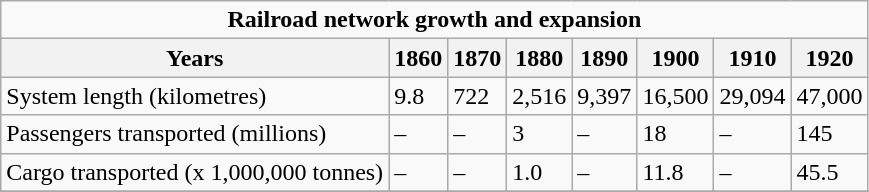<table class="wikitable sortable" style="text-align:centre">
<tr>
<td colspan=8 style="text-align:center;"><strong>Railroad network growth and expansion</strong></td>
</tr>
<tr>
<th>Years</th>
<th>1860</th>
<th>1870</th>
<th>1880</th>
<th>1890</th>
<th>1900</th>
<th>1910</th>
<th>1920</th>
</tr>
<tr>
<td>System length (kilometres)</td>
<td>9.8</td>
<td>722</td>
<td>2,516</td>
<td>9,397</td>
<td>16,500</td>
<td>29,094</td>
<td>47,000</td>
</tr>
<tr>
<td>Passengers transported (millions)</td>
<td>–</td>
<td>–</td>
<td>3</td>
<td>–</td>
<td>18</td>
<td>–</td>
<td>145</td>
</tr>
<tr>
<td>Cargo transported (x 1,000,000 tonnes)</td>
<td>–</td>
<td>–</td>
<td>1.0</td>
<td>–</td>
<td>11.8</td>
<td>–</td>
<td>45.5</td>
</tr>
<tr>
</tr>
</table>
